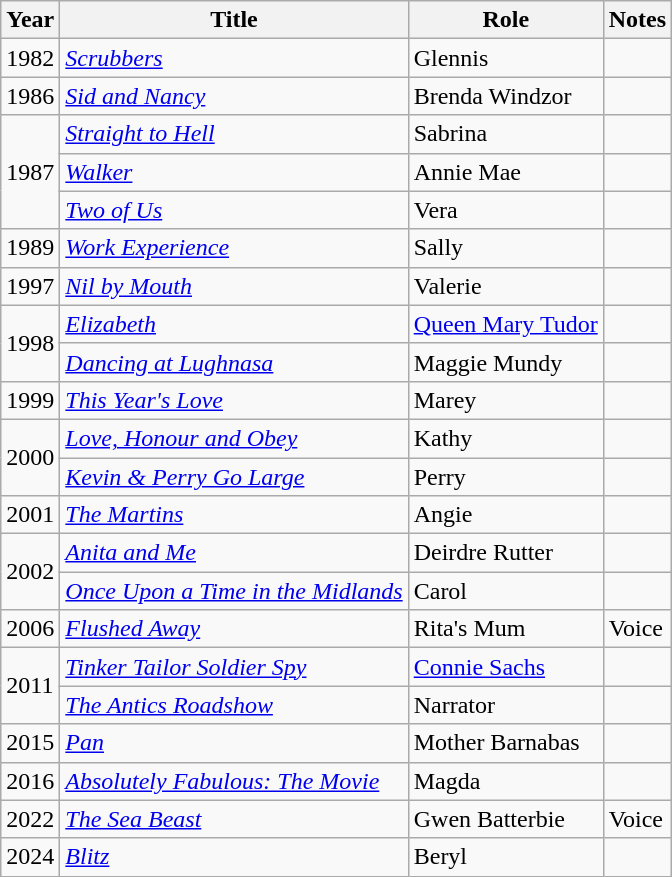<table class="wikitable plainrowheaders sortable">
<tr>
<th>Year</th>
<th>Title</th>
<th>Role</th>
<th class="unsortable">Notes</th>
</tr>
<tr>
<td>1982</td>
<td><em><a href='#'>Scrubbers</a></em></td>
<td>Glennis</td>
<td></td>
</tr>
<tr>
<td>1986</td>
<td><em><a href='#'>Sid and Nancy</a></em></td>
<td>Brenda Windzor</td>
<td></td>
</tr>
<tr>
<td rowspan="3">1987</td>
<td><em><a href='#'>Straight to Hell</a></em></td>
<td>Sabrina</td>
<td></td>
</tr>
<tr>
<td><em><a href='#'>Walker</a></em></td>
<td>Annie Mae</td>
<td></td>
</tr>
<tr>
<td><em><a href='#'>Two of Us</a></em></td>
<td>Vera</td>
<td></td>
</tr>
<tr>
<td>1989</td>
<td><em><a href='#'>Work Experience</a></em></td>
<td>Sally</td>
<td></td>
</tr>
<tr>
<td>1997</td>
<td><em><a href='#'>Nil by Mouth</a></em></td>
<td>Valerie</td>
<td></td>
</tr>
<tr>
<td rowspan="2">1998</td>
<td><em><a href='#'>Elizabeth</a></em></td>
<td><a href='#'>Queen Mary Tudor</a></td>
<td></td>
</tr>
<tr>
<td><em><a href='#'>Dancing at Lughnasa</a></em></td>
<td>Maggie Mundy</td>
<td></td>
</tr>
<tr>
<td>1999</td>
<td><em><a href='#'>This Year's Love</a></em></td>
<td>Marey</td>
<td></td>
</tr>
<tr>
<td rowspan="2">2000</td>
<td><em><a href='#'>Love, Honour and Obey</a></em></td>
<td>Kathy</td>
<td></td>
</tr>
<tr>
<td><em><a href='#'>Kevin & Perry Go Large</a></em></td>
<td>Perry</td>
<td></td>
</tr>
<tr>
<td>2001</td>
<td><em><a href='#'>The Martins</a></em></td>
<td>Angie</td>
<td></td>
</tr>
<tr>
<td rowspan="2">2002</td>
<td><em><a href='#'>Anita and Me</a></em></td>
<td>Deirdre Rutter</td>
<td></td>
</tr>
<tr>
<td><em><a href='#'>Once Upon a Time in the Midlands</a></em></td>
<td>Carol</td>
<td></td>
</tr>
<tr>
<td>2006</td>
<td><em><a href='#'>Flushed Away</a></em></td>
<td>Rita's Mum</td>
<td>Voice</td>
</tr>
<tr>
<td rowspan="2">2011</td>
<td><em><a href='#'>Tinker Tailor Soldier Spy</a></em></td>
<td><a href='#'>Connie Sachs</a></td>
<td></td>
</tr>
<tr>
<td><em><a href='#'>The Antics Roadshow</a></em></td>
<td>Narrator</td>
<td></td>
</tr>
<tr>
<td>2015</td>
<td><em><a href='#'>Pan</a></em></td>
<td>Mother Barnabas</td>
<td></td>
</tr>
<tr>
<td>2016</td>
<td><em><a href='#'>Absolutely Fabulous: The Movie</a></em></td>
<td>Magda</td>
<td></td>
</tr>
<tr>
<td>2022</td>
<td><em><a href='#'>The Sea Beast</a></em></td>
<td>Gwen Batterbie</td>
<td>Voice</td>
</tr>
<tr>
<td>2024</td>
<td><em><a href='#'>Blitz</a></em></td>
<td>Beryl</td>
<td></td>
</tr>
</table>
